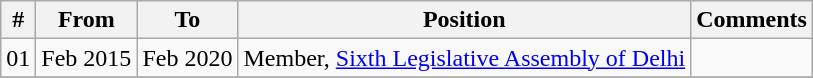<table class="wikitable sortable">
<tr>
<th>#</th>
<th>From</th>
<th>To</th>
<th>Position</th>
<th>Comments</th>
</tr>
<tr>
<td>01</td>
<td>Feb 2015</td>
<td>Feb 2020</td>
<td>Member, <a href='#'>Sixth Legislative Assembly of Delhi</a></td>
<td></td>
</tr>
<tr>
</tr>
</table>
